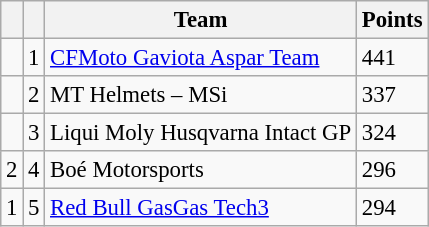<table class="wikitable" style="font-size: 95%;">
<tr>
<th></th>
<th></th>
<th>Team</th>
<th>Points</th>
</tr>
<tr>
<td></td>
<td align=center>1</td>
<td> <a href='#'>CFMoto Gaviota Aspar Team</a></td>
<td align=left>441</td>
</tr>
<tr>
<td></td>
<td align=center>2</td>
<td> MT Helmets – MSi</td>
<td align=left>337</td>
</tr>
<tr>
<td></td>
<td align=center>3</td>
<td> Liqui Moly Husqvarna Intact GP</td>
<td align=left>324</td>
</tr>
<tr>
<td> 2</td>
<td align=center>4</td>
<td> Boé Motorsports</td>
<td align=left>296</td>
</tr>
<tr>
<td> 1</td>
<td align=center>5</td>
<td> <a href='#'>Red Bull GasGas Tech3</a></td>
<td align=left>294</td>
</tr>
</table>
